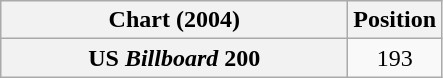<table class="wikitable sortable plainrowheaders" style="text-align:center">
<tr>
<th scope="col" style="width:14em;">Chart (2004)</th>
<th scope="col">Position</th>
</tr>
<tr>
<th scope="row">US <em>Billboard</em> 200</th>
<td>193</td>
</tr>
</table>
